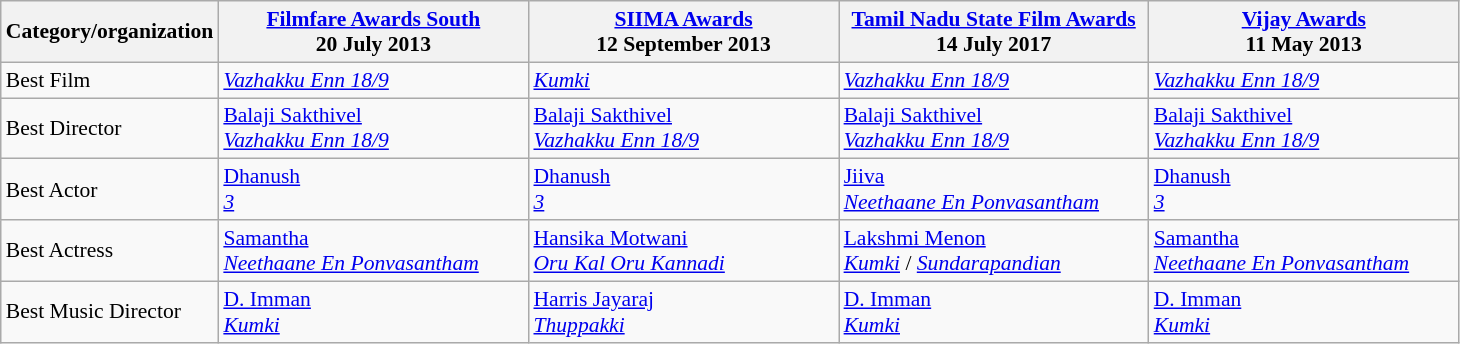<table class="wikitable" style="font-size: 90%;">
<tr>
<th style="width:20px;">Category/organization</th>
<th style="width:200px;"><a href='#'>Filmfare Awards South</a><br>20 July 2013</th>
<th style="width:200px;"><a href='#'>SIIMA Awards</a><br>12 September 2013</th>
<th style="width:200px;"><a href='#'>Tamil Nadu State Film Awards</a><br>14 July 2017</th>
<th style="width:200px;"><a href='#'>Vijay Awards</a><br>11 May 2013</th>
</tr>
<tr>
<td>Best Film</td>
<td><em><a href='#'>Vazhakku Enn 18/9</a></em></td>
<td><em><a href='#'>Kumki</a></em></td>
<td><em><a href='#'>Vazhakku Enn 18/9</a></em></td>
<td><em><a href='#'>Vazhakku Enn 18/9</a></em></td>
</tr>
<tr>
<td>Best Director</td>
<td><a href='#'>Balaji Sakthivel</a><br><em><a href='#'>Vazhakku Enn 18/9</a></em></td>
<td><a href='#'>Balaji Sakthivel</a><br><em><a href='#'>Vazhakku Enn 18/9</a></em></td>
<td><a href='#'>Balaji Sakthivel</a><br><em><a href='#'>Vazhakku Enn 18/9</a></em></td>
<td><a href='#'>Balaji Sakthivel</a><br><em><a href='#'>Vazhakku Enn 18/9</a></em></td>
</tr>
<tr>
<td>Best Actor</td>
<td><a href='#'>Dhanush</a><br><em><a href='#'>3</a></em></td>
<td><a href='#'>Dhanush</a><br><em><a href='#'>3</a></em></td>
<td><a href='#'>Jiiva</a><br><em><a href='#'>Neethaane En Ponvasantham</a></em></td>
<td><a href='#'>Dhanush</a><br><em><a href='#'>3</a></em></td>
</tr>
<tr>
<td>Best Actress</td>
<td><a href='#'>Samantha</a><br><em><a href='#'>Neethaane En Ponvasantham</a></em></td>
<td><a href='#'>Hansika Motwani</a><br><em><a href='#'>Oru Kal Oru Kannadi</a></em></td>
<td><a href='#'>Lakshmi Menon</a><br><em><a href='#'>Kumki</a></em> / <em><a href='#'>Sundarapandian</a></em></td>
<td><a href='#'>Samantha</a><br><em><a href='#'>Neethaane En Ponvasantham</a></em></td>
</tr>
<tr>
<td>Best Music Director</td>
<td><a href='#'>D. Imman</a><br><em><a href='#'>Kumki</a></em></td>
<td><a href='#'>Harris Jayaraj</a><br><em><a href='#'>Thuppakki</a></em></td>
<td><a href='#'>D. Imman</a><br><em><a href='#'>Kumki</a></em></td>
<td><a href='#'>D. Imman</a><br><em><a href='#'>Kumki</a></em></td>
</tr>
</table>
